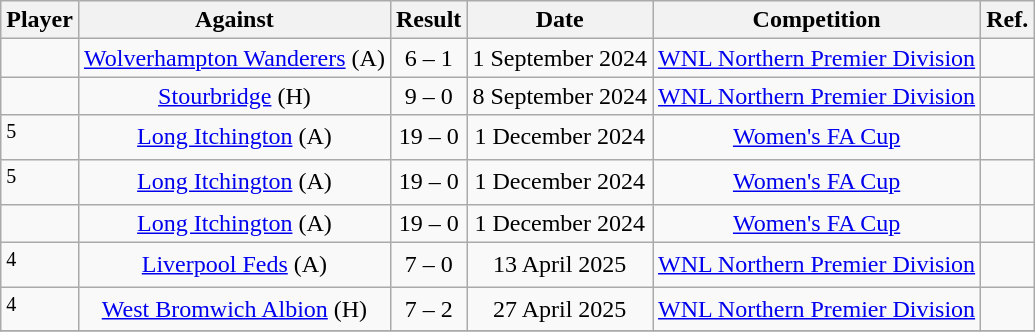<table class="wikitable sortable alternance" style="text-align:center">
<tr>
<th>Player</th>
<th>Against</th>
<th>Result</th>
<th>Date</th>
<th>Competition</th>
<th>Ref.</th>
</tr>
<tr>
<td align="left"></td>
<td><a href='#'>Wolverhampton Wanderers</a> (A)</td>
<td>6 – 1</td>
<td>1 September 2024</td>
<td><a href='#'>WNL Northern Premier Division</a></td>
<td></td>
</tr>
<tr>
<td align="left"></td>
<td><a href='#'>Stourbridge</a> (H)</td>
<td>9 – 0</td>
<td>8 September 2024</td>
<td><a href='#'>WNL Northern Premier Division</a></td>
<td></td>
</tr>
<tr>
<td align="left"><sup>5</sup></td>
<td><a href='#'>Long Itchington</a> (A)</td>
<td>19 – 0</td>
<td>1 December 2024</td>
<td><a href='#'>Women's FA Cup</a></td>
<td></td>
</tr>
<tr>
<td align="left"><sup>5</sup></td>
<td><a href='#'>Long Itchington</a> (A)</td>
<td>19 – 0</td>
<td>1 December 2024</td>
<td><a href='#'>Women's FA Cup</a></td>
<td></td>
</tr>
<tr>
<td align="left"></td>
<td><a href='#'>Long Itchington</a> (A)</td>
<td>19 – 0</td>
<td>1 December 2024</td>
<td><a href='#'>Women's FA Cup</a></td>
<td></td>
</tr>
<tr>
<td align="left"><sup>4</sup></td>
<td><a href='#'>Liverpool Feds</a> (A)</td>
<td>7 – 0</td>
<td>13 April 2025</td>
<td><a href='#'>WNL Northern Premier Division</a></td>
<td></td>
</tr>
<tr>
<td align="left"><sup>4</sup></td>
<td><a href='#'>West Bromwich Albion</a> (H)</td>
<td>7 – 2</td>
<td>27 April 2025</td>
<td><a href='#'>WNL Northern Premier Division</a></td>
<td></td>
</tr>
<tr>
</tr>
</table>
